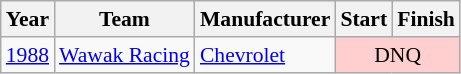<table class="wikitable" style="font-size: 90%;">
<tr>
<th>Year</th>
<th>Team</th>
<th>Manufacturer</th>
<th>Start</th>
<th>Finish</th>
</tr>
<tr>
<td><a href='#'>1988</a></td>
<td><a href='#'>Wawak Racing</a></td>
<td><a href='#'>Chevrolet</a></td>
<td align=center colspan=2 style="background:#FFCFCF;">DNQ</td>
</tr>
</table>
